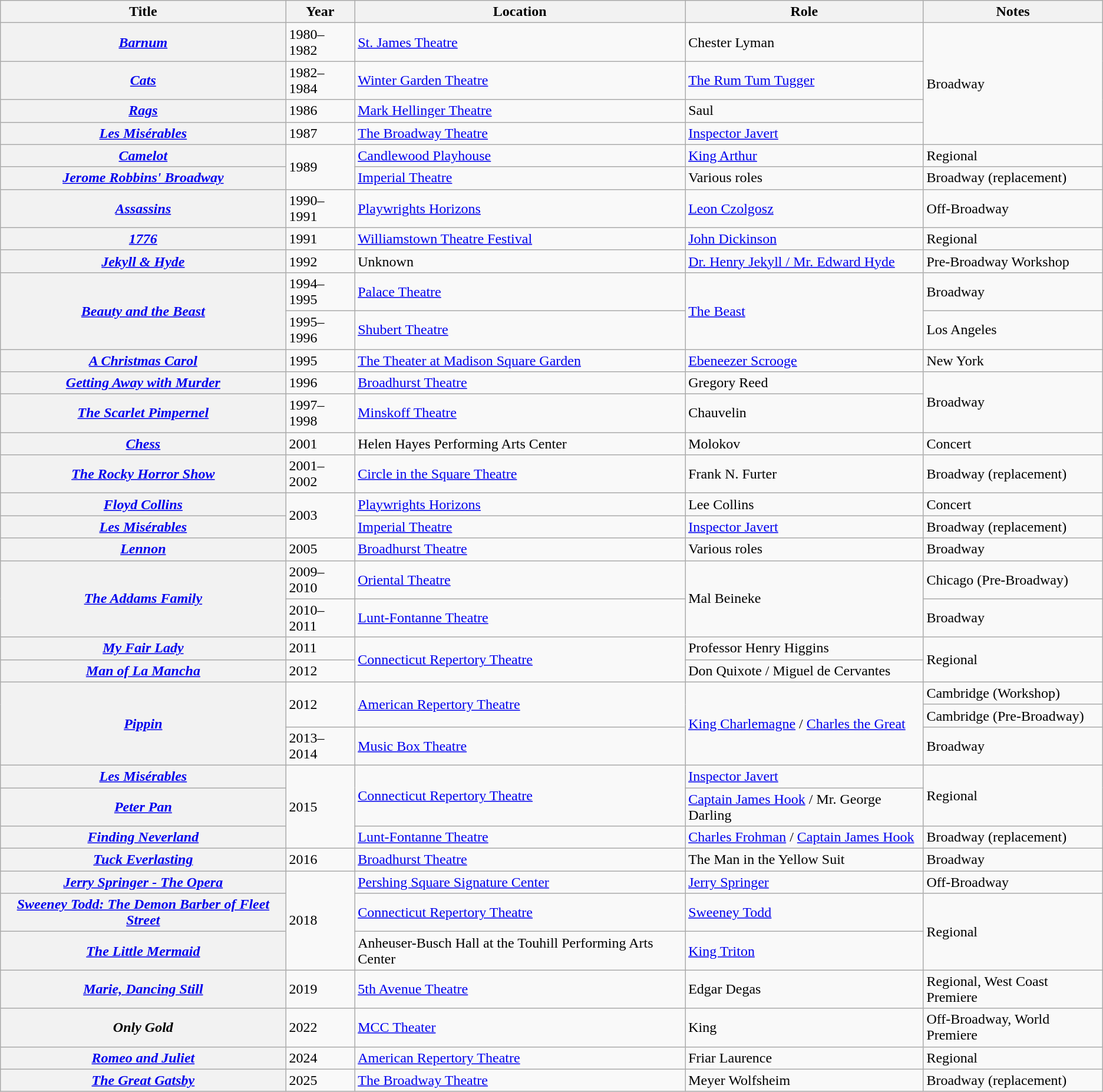<table class="wikitable sortable plainrowheaders">
<tr>
<th scope="col">Title</th>
<th scope="col">Year</th>
<th scope="col">Location</th>
<th scope="col">Role</th>
<th scope="col">Notes</th>
</tr>
<tr>
<th scope="row" align="left"><em><a href='#'>Barnum</a></em></th>
<td>1980–1982</td>
<td><a href='#'>St. James Theatre</a></td>
<td>Chester Lyman</td>
<td rowspan="4">Broadway</td>
</tr>
<tr>
<th scope="row" align="left"><em><a href='#'>Cats</a></em></th>
<td>1982–1984</td>
<td><a href='#'>Winter Garden Theatre</a></td>
<td><a href='#'>The Rum Tum Tugger</a></td>
</tr>
<tr>
<th scope="row" align="left"><em><a href='#'>Rags</a></em></th>
<td>1986</td>
<td><a href='#'>Mark Hellinger Theatre</a></td>
<td>Saul</td>
</tr>
<tr>
<th scope="row" align="left"><em><a href='#'>Les Misérables</a></em></th>
<td>1987</td>
<td><a href='#'>The Broadway Theatre</a></td>
<td><a href='#'>Inspector Javert</a></td>
</tr>
<tr>
<th scope="row" align="left"><em><a href='#'>Camelot</a></em></th>
<td rowspan="2">1989</td>
<td><a href='#'>Candlewood Playhouse</a></td>
<td><a href='#'>King Arthur</a></td>
<td>Regional</td>
</tr>
<tr>
<th scope="row" align="left"><em><a href='#'>Jerome Robbins' Broadway</a></em></th>
<td><a href='#'>Imperial Theatre</a></td>
<td>Various roles</td>
<td>Broadway (replacement)</td>
</tr>
<tr>
<th scope="row" align="left"><em><a href='#'>Assassins</a></em></th>
<td>1990–1991</td>
<td><a href='#'>Playwrights Horizons</a></td>
<td><a href='#'>Leon Czolgosz</a></td>
<td>Off-Broadway</td>
</tr>
<tr>
<th scope="row" align="left"><em><a href='#'>1776</a></em></th>
<td>1991</td>
<td><a href='#'>Williamstown Theatre Festival</a></td>
<td><a href='#'>John Dickinson</a></td>
<td>Regional</td>
</tr>
<tr>
<th scope="row" align="left"><em><a href='#'>Jekyll & Hyde</a></em></th>
<td>1992</td>
<td>Unknown</td>
<td><a href='#'>Dr. Henry Jekyll / Mr. Edward Hyde</a></td>
<td>Pre-Broadway Workshop</td>
</tr>
<tr>
<th rowspan=2 scope="row" align="left"><em><a href='#'>Beauty and the Beast</a></em></th>
<td>1994–1995</td>
<td><a href='#'>Palace Theatre</a></td>
<td rowspan="2"><a href='#'>The Beast</a></td>
<td>Broadway</td>
</tr>
<tr>
<td>1995–1996</td>
<td><a href='#'>Shubert Theatre</a></td>
<td>Los Angeles</td>
</tr>
<tr>
<th scope="row" align="left"><em><a href='#'>A Christmas Carol</a></em></th>
<td>1995</td>
<td><a href='#'>The Theater at Madison Square Garden</a></td>
<td><a href='#'>Ebeneezer Scrooge</a></td>
<td>New York</td>
</tr>
<tr>
<th scope="row" align="left"><em><a href='#'>Getting Away with Murder</a></em></th>
<td>1996</td>
<td><a href='#'>Broadhurst Theatre</a></td>
<td>Gregory Reed</td>
<td rowspan="2">Broadway</td>
</tr>
<tr>
<th scope="row" align="left"><em><a href='#'>The Scarlet Pimpernel</a></em></th>
<td>1997–1998</td>
<td><a href='#'>Minskoff Theatre</a></td>
<td>Chauvelin</td>
</tr>
<tr>
<th scope="row" align="left"><a href='#'><em>Chess</em></a></th>
<td>2001</td>
<td>Helen Hayes Performing Arts Center</td>
<td>Molokov</td>
<td>Concert</td>
</tr>
<tr>
<th scope="row" align="left"><em><a href='#'>The Rocky Horror Show</a></em></th>
<td>2001–2002</td>
<td><a href='#'>Circle in the Square Theatre</a></td>
<td>Frank N. Furter</td>
<td>Broadway (replacement)</td>
</tr>
<tr>
<th scope=row align=left><a href='#'><em>Floyd Collins</em></a></th>
<td rowspan=2>2003</td>
<td><a href='#'>Playwrights Horizons</a></td>
<td>Lee Collins</td>
<td>Concert</td>
</tr>
<tr>
<th scope="row" align="left"><em><a href='#'>Les Misérables</a></em></th>
<td><a href='#'>Imperial Theatre</a></td>
<td><a href='#'>Inspector Javert</a></td>
<td>Broadway (replacement)</td>
</tr>
<tr>
<th scope="row" align="left"><em><a href='#'>Lennon</a></em></th>
<td>2005</td>
<td><a href='#'>Broadhurst Theatre</a></td>
<td>Various roles</td>
<td>Broadway</td>
</tr>
<tr>
<th scope="row" rowspan=2 align="left"><em><a href='#'>The Addams Family</a></em></th>
<td>2009–2010</td>
<td><a href='#'>Oriental Theatre</a></td>
<td rowspan=2>Mal Beineke</td>
<td>Chicago (Pre-Broadway)</td>
</tr>
<tr>
<td>2010–2011</td>
<td><a href='#'>Lunt-Fontanne Theatre</a></td>
<td>Broadway</td>
</tr>
<tr>
<th scope="row" align="left"><em><a href='#'>My Fair Lady</a></em></th>
<td>2011</td>
<td rowspan=2><a href='#'>Connecticut Repertory Theatre</a></td>
<td>Professor Henry Higgins</td>
<td rowspan=2>Regional</td>
</tr>
<tr>
<th scope="row" align="left"><em><a href='#'>Man of La Mancha</a></em></th>
<td>2012</td>
<td>Don Quixote / Miguel de Cervantes</td>
</tr>
<tr>
<th rowspan=3 scope="row" align="left"><em><a href='#'>Pippin</a></em></th>
<td rowspan=2>2012</td>
<td rowspan=2><a href='#'>American Repertory Theatre</a></td>
<td rowspan=3><a href='#'>King Charlemagne</a> / <a href='#'>Charles the Great</a></td>
<td>Cambridge (Workshop)</td>
</tr>
<tr>
<td>Cambridge (Pre-Broadway)</td>
</tr>
<tr>
<td>2013–2014</td>
<td><a href='#'>Music Box Theatre</a></td>
<td>Broadway</td>
</tr>
<tr>
<th scope="row" align="left"><em><a href='#'>Les Misérables</a></em></th>
<td rowspan="3">2015</td>
<td rowspan=2><a href='#'>Connecticut Repertory Theatre</a></td>
<td><a href='#'>Inspector Javert</a></td>
<td rowspan=2>Regional</td>
</tr>
<tr>
<th scope="row" align="left"><em><a href='#'>Peter Pan</a></em></th>
<td><a href='#'>Captain James Hook</a> / Mr. George Darling</td>
</tr>
<tr>
<th scope="row" align="left"><em><a href='#'>Finding Neverland</a></em></th>
<td><a href='#'>Lunt-Fontanne Theatre</a></td>
<td><a href='#'>Charles Frohman</a> / <a href='#'>Captain James Hook</a></td>
<td>Broadway (replacement)</td>
</tr>
<tr>
<th scope="row" align="left"><em><a href='#'>Tuck Everlasting</a></em></th>
<td>2016</td>
<td><a href='#'>Broadhurst Theatre</a></td>
<td>The Man in the Yellow Suit</td>
<td>Broadway</td>
</tr>
<tr>
<th scope="row" align="left"><em><a href='#'>Jerry Springer - The Opera</a></em></th>
<td rowspan="3">2018</td>
<td><a href='#'>Pershing Square Signature Center</a></td>
<td><a href='#'>Jerry Springer</a></td>
<td>Off-Broadway</td>
</tr>
<tr>
<th scope="row" align="left"><em><a href='#'>Sweeney Todd: The Demon Barber of Fleet Street</a></em></th>
<td><a href='#'>Connecticut Repertory Theatre</a></td>
<td><a href='#'>Sweeney Todd</a></td>
<td rowspan=2>Regional</td>
</tr>
<tr>
<th scope="row" align="left"><em><a href='#'>The Little Mermaid</a></em></th>
<td>Anheuser-Busch Hall at the Touhill Performing Arts Center</td>
<td><a href='#'>King Triton</a></td>
</tr>
<tr>
<th scope="row" align="left"><em><a href='#'>Marie, Dancing Still</a></em></th>
<td>2019</td>
<td><a href='#'>5th Avenue Theatre</a></td>
<td>Edgar Degas</td>
<td>Regional, West Coast Premiere</td>
</tr>
<tr>
<th scope="row" align="left"><em>Only Gold</em></th>
<td>2022</td>
<td><a href='#'>MCC Theater</a></td>
<td>King</td>
<td>Off-Broadway, World Premiere</td>
</tr>
<tr>
<th scope="row" align="left"><em><a href='#'>Romeo and Juliet</a></em></th>
<td>2024</td>
<td><a href='#'>American Repertory Theatre</a></td>
<td>Friar Laurence</td>
<td>Regional</td>
</tr>
<tr>
<th scope=row align=left><em><a href='#'>The Great Gatsby</a></em></th>
<td>2025</td>
<td><a href='#'>The Broadway Theatre</a></td>
<td>Meyer Wolfsheim</td>
<td>Broadway (replacement)</td>
</tr>
</table>
